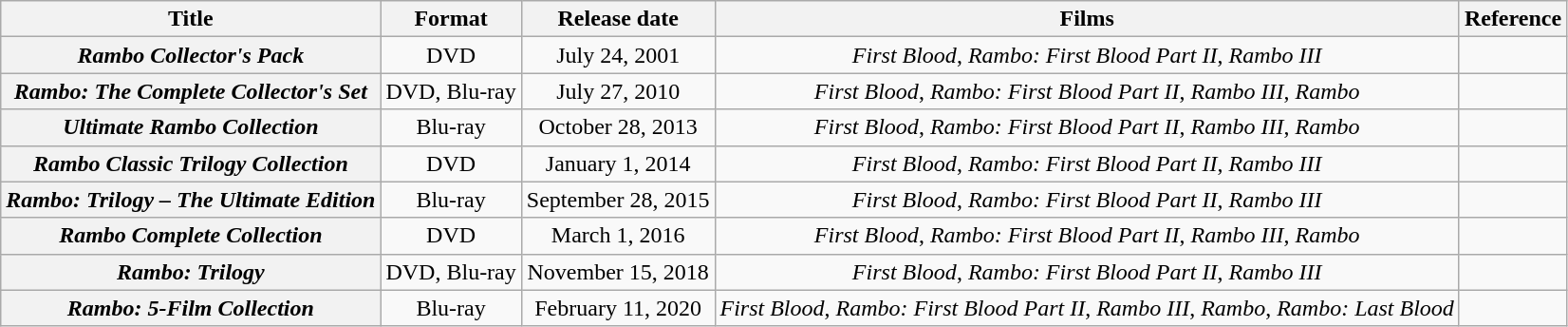<table class="wikitable plainrowheaders" style="text-align:center;">
<tr>
<th>Title</th>
<th>Format</th>
<th>Release date</th>
<th>Films</th>
<th>Reference</th>
</tr>
<tr>
<th scope="row"><em>Rambo Collector's Pack</em></th>
<td>DVD</td>
<td>July 24, 2001</td>
<td><em>First Blood</em>, <em>Rambo: First Blood Part II</em>, <em>Rambo III</em></td>
<td></td>
</tr>
<tr>
<th scope="row"><em>Rambo: The Complete Collector's Set</em></th>
<td>DVD, Blu-ray</td>
<td>July 27, 2010</td>
<td><em>First Blood</em>, <em>Rambo: First Blood Part II</em>, <em>Rambo III</em>, <em>Rambo</em></td>
<td></td>
</tr>
<tr>
<th scope="row"><em>Ultimate Rambo Collection</em></th>
<td>Blu-ray</td>
<td>October 28, 2013</td>
<td><em>First Blood</em>, <em>Rambo: First Blood Part II</em>, <em>Rambo III</em>, <em>Rambo</em></td>
<td></td>
</tr>
<tr>
<th scope="row"><em>Rambo Classic Trilogy Collection</em></th>
<td>DVD</td>
<td>January 1, 2014</td>
<td><em>First Blood</em>, <em>Rambo: First Blood Part II</em>, <em>Rambo III</em></td>
<td></td>
</tr>
<tr>
<th scope="row"><em>Rambo: Trilogy – The Ultimate Edition</em></th>
<td>Blu-ray</td>
<td>September 28, 2015</td>
<td><em>First Blood</em>, <em>Rambo: First Blood Part II</em>, <em>Rambo III</em></td>
<td></td>
</tr>
<tr>
<th scope="row"><em>Rambo Complete Collection</em></th>
<td>DVD</td>
<td>March 1, 2016</td>
<td><em>First Blood</em>, <em>Rambo: First Blood Part II</em>, <em>Rambo III</em>, <em>Rambo</em></td>
<td></td>
</tr>
<tr>
<th scope="row"><em>Rambo: Trilogy</em></th>
<td>DVD, Blu-ray</td>
<td>November 15, 2018</td>
<td><em>First Blood</em>, <em>Rambo: First Blood Part II</em>, <em>Rambo III</em></td>
<td></td>
</tr>
<tr>
<th scope="row"><em>Rambo: 5-Film Collection</em></th>
<td>Blu-ray</td>
<td>February 11, 2020</td>
<td><em>First Blood</em>, <em>Rambo: First Blood Part II</em>, <em>Rambo III</em>, <em>Rambo</em>, <em>Rambo: Last Blood</em></td>
<td></td>
</tr>
</table>
